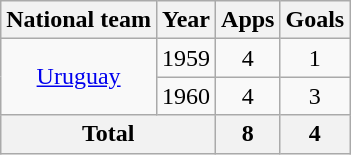<table class="wikitable" style="text-align:center">
<tr>
<th>National team</th>
<th>Year</th>
<th>Apps</th>
<th>Goals</th>
</tr>
<tr>
<td rowspan="2"><a href='#'>Uruguay</a></td>
<td>1959</td>
<td>4</td>
<td>1</td>
</tr>
<tr>
<td>1960</td>
<td>4</td>
<td>3</td>
</tr>
<tr>
<th colspan="2">Total</th>
<th>8</th>
<th>4</th>
</tr>
</table>
